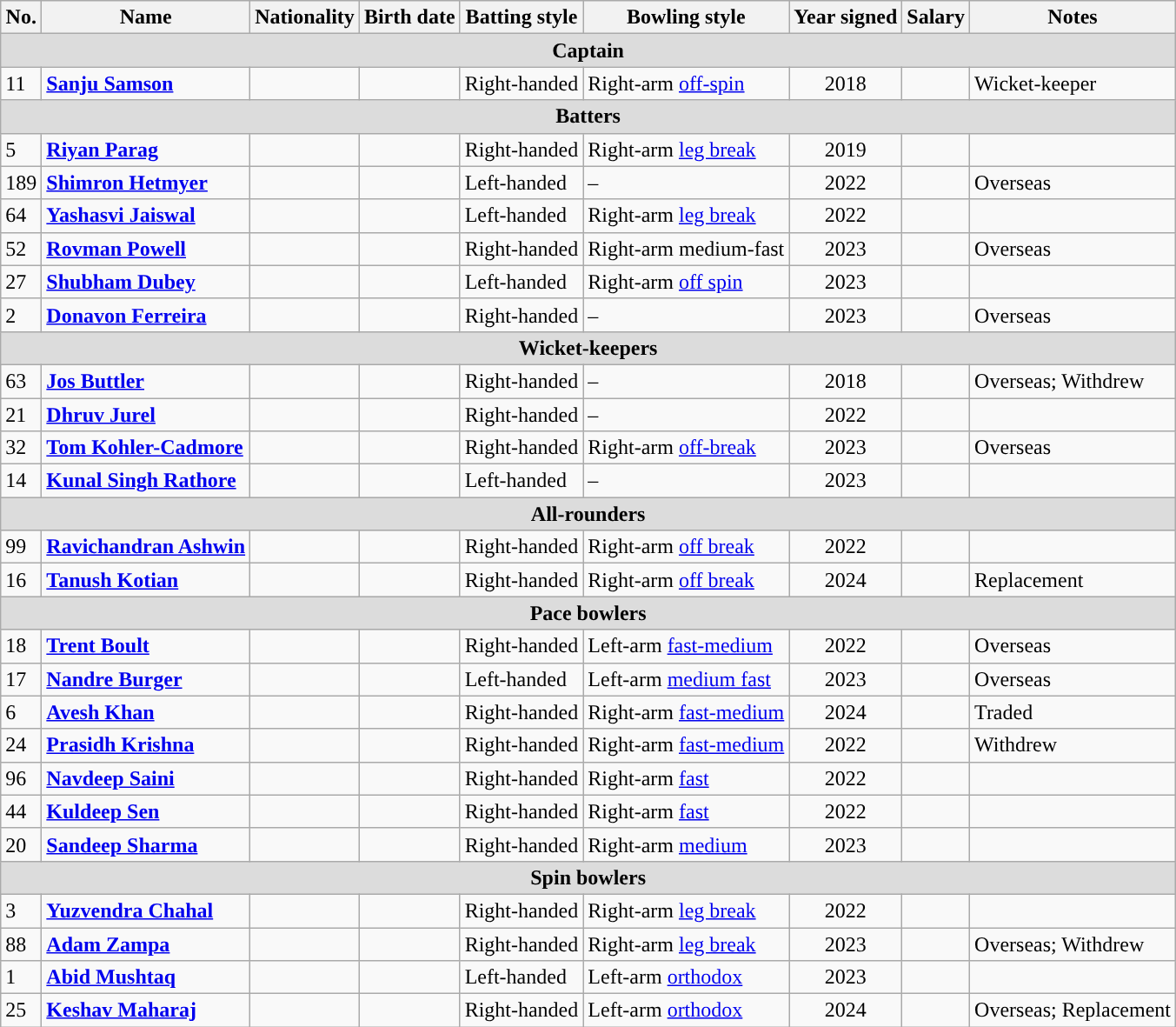<table class="wikitable">
<tr>
<th>No.</th>
<th>Name</th>
<th>Nationality</th>
<th>Birth date</th>
<th>Batting style</th>
<th>Bowling style</th>
<th>Year signed</th>
<th>Salary</th>
<th>Notes</th>
</tr>
<tr>
<th colspan="9"  style="background:#dcdcdc; text-align:center;">Captain</th>
</tr>
<tr>
<td>11</td>
<td><strong><a href='#'>Sanju Samson</a></strong></td>
<td></td>
<td></td>
<td>Right-handed</td>
<td>Right-arm <a href='#'>off-spin</a></td>
<td style="text-align:center;">2018</td>
<td style="text-align:right;"></td>
<td>Wicket-keeper</td>
</tr>
<tr>
<th colspan="9"  style="background:#dcdcdc; text-align:center;">Batters</th>
</tr>
<tr>
<td>5</td>
<td><strong><a href='#'>Riyan Parag</a></strong></td>
<td></td>
<td></td>
<td>Right-handed</td>
<td>Right-arm <a href='#'>leg break</a></td>
<td style="text-align:center;">2019</td>
<td style="text-align:right;"></td>
<td></td>
</tr>
<tr>
<td>189</td>
<td><strong><a href='#'>Shimron Hetmyer</a></strong></td>
<td></td>
<td></td>
<td>Left-handed</td>
<td>–</td>
<td style="text-align:center;">2022</td>
<td style="text-align:right;"></td>
<td>Overseas</td>
</tr>
<tr>
<td>64</td>
<td><strong><a href='#'>Yashasvi Jaiswal</a></strong></td>
<td></td>
<td></td>
<td>Left-handed</td>
<td>Right-arm <a href='#'>leg break</a></td>
<td style="text-align:center;">2022</td>
<td style="text-align:right;"></td>
<td></td>
</tr>
<tr>
<td>52</td>
<td><strong><a href='#'>Rovman Powell</a></strong></td>
<td></td>
<td></td>
<td>Right-handed</td>
<td>Right-arm medium-fast</td>
<td style="text-align:center;">2023</td>
<td style="text-align:right;"></td>
<td>Overseas</td>
</tr>
<tr>
<td>27</td>
<td><strong><a href='#'>Shubham Dubey</a></strong></td>
<td></td>
<td></td>
<td>Left-handed</td>
<td>Right-arm <a href='#'>off spin</a></td>
<td style="text-align:center;">2023</td>
<td style="text-align:right;"></td>
<td></td>
</tr>
<tr>
<td>2</td>
<td><strong> <a href='#'>Donavon Ferreira</a></strong></td>
<td></td>
<td></td>
<td>Right-handed</td>
<td>–</td>
<td style="text-align:center;">2023</td>
<td style="text-align:right;"></td>
<td>Overseas</td>
</tr>
<tr>
<th colspan="9"  style="background:#dcdcdc; text-align:center;">Wicket-keepers</th>
</tr>
<tr>
<td>63</td>
<td><strong><a href='#'>Jos Buttler</a></strong></td>
<td></td>
<td></td>
<td>Right-handed</td>
<td>–</td>
<td style="text-align:center;">2018</td>
<td style="text-align:right;"></td>
<td>Overseas; Withdrew</td>
</tr>
<tr>
<td>21</td>
<td><strong><a href='#'>Dhruv Jurel</a></strong></td>
<td></td>
<td></td>
<td>Right-handed</td>
<td>–</td>
<td style="text-align:center;">2022</td>
<td style="text-align:right;"></td>
<td></td>
</tr>
<tr>
<td>32</td>
<td><strong><a href='#'>Tom Kohler-Cadmore</a></strong></td>
<td></td>
<td></td>
<td>Right-handed</td>
<td>Right-arm <a href='#'>off-break</a></td>
<td style="text-align:center;">2023</td>
<td style="text-align:right;"></td>
<td>Overseas</td>
</tr>
<tr>
<td>14</td>
<td><strong><a href='#'>Kunal Singh Rathore</a></strong></td>
<td></td>
<td></td>
<td>Left-handed</td>
<td>–</td>
<td style="text-align:center;">2023</td>
<td style="text-align:right;"></td>
<td></td>
</tr>
<tr>
<th colspan="9"  style="background:#dcdcdc; text-align:center;">All-rounders</th>
</tr>
<tr>
<td>99</td>
<td><strong><a href='#'>Ravichandran Ashwin</a></strong></td>
<td></td>
<td></td>
<td>Right-handed</td>
<td>Right-arm <a href='#'>off break</a></td>
<td style="text-align:center;">2022</td>
<td style="text-align:right;"></td>
<td></td>
</tr>
<tr>
<td>16</td>
<td><strong><a href='#'>Tanush Kotian</a></strong></td>
<td></td>
<td></td>
<td>Right-handed</td>
<td>Right-arm <a href='#'>off break</a></td>
<td style="text-align:center;">2024</td>
<td style="text-align:right;"></td>
<td>Replacement</td>
</tr>
<tr>
<th colspan="9"  style="background:#dcdcdc; text-align:center;">Pace bowlers</th>
</tr>
<tr>
<td>18</td>
<td><strong><a href='#'>Trent Boult</a></strong></td>
<td></td>
<td></td>
<td>Right-handed</td>
<td>Left-arm <a href='#'>fast-medium</a></td>
<td style="text-align:center;">2022</td>
<td style="text-align:right;"></td>
<td>Overseas</td>
</tr>
<tr>
<td>17</td>
<td><strong><a href='#'>Nandre Burger</a></strong></td>
<td></td>
<td></td>
<td>Left-handed</td>
<td>Left-arm <a href='#'>medium fast</a></td>
<td style="text-align:center;">2023</td>
<td style="text-align:right;"></td>
<td>Overseas</td>
</tr>
<tr>
<td>6</td>
<td><strong><a href='#'>Avesh Khan</a></strong></td>
<td></td>
<td></td>
<td>Right-handed</td>
<td>Right-arm <a href='#'>fast-medium</a></td>
<td style="text-align:center;">2024</td>
<td style="text-align:right;"></td>
<td>Traded</td>
</tr>
<tr>
<td>24</td>
<td><strong><a href='#'>Prasidh Krishna</a></strong></td>
<td></td>
<td></td>
<td>Right-handed</td>
<td>Right-arm <a href='#'>fast-medium</a></td>
<td style="text-align:center;">2022</td>
<td style="text-align:right;"></td>
<td>Withdrew</td>
</tr>
<tr>
<td>96</td>
<td><strong><a href='#'>Navdeep Saini</a></strong></td>
<td></td>
<td></td>
<td>Right-handed</td>
<td>Right-arm <a href='#'>fast</a></td>
<td style="text-align:center;">2022</td>
<td style="text-align:right;"></td>
<td></td>
</tr>
<tr>
<td>44</td>
<td><strong><a href='#'>Kuldeep Sen</a></strong></td>
<td></td>
<td></td>
<td>Right-handed</td>
<td>Right-arm <a href='#'>fast</a></td>
<td style="text-align:center;">2022</td>
<td style="text-align:right;"></td>
<td></td>
</tr>
<tr>
<td>20</td>
<td><strong><a href='#'>Sandeep Sharma</a></strong></td>
<td></td>
<td></td>
<td>Right-handed</td>
<td>Right-arm <a href='#'>medium</a></td>
<td style="text-align:center;">2023</td>
<td style="text-align:center;"></td>
<td></td>
</tr>
<tr>
<th colspan="9"  style="background:#dcdcdc; text-align:center;">Spin bowlers</th>
</tr>
<tr>
<td>3</td>
<td><strong><a href='#'>Yuzvendra Chahal</a></strong></td>
<td></td>
<td></td>
<td>Right-handed</td>
<td>Right-arm <a href='#'>leg break</a></td>
<td style="text-align:center;">2022</td>
<td style="text-align:right;"></td>
<td></td>
</tr>
<tr>
<td>88</td>
<td><strong><a href='#'>Adam Zampa</a></strong></td>
<td></td>
<td></td>
<td>Right-handed</td>
<td>Right-arm <a href='#'>leg break</a></td>
<td style="text-align:center;">2023</td>
<td style="text-align:right;"></td>
<td>Overseas; Withdrew</td>
</tr>
<tr>
<td>1</td>
<td><strong><a href='#'>Abid Mushtaq</a></strong></td>
<td></td>
<td></td>
<td>Left-handed</td>
<td>Left-arm <a href='#'>orthodox</a></td>
<td style="text-align:center;">2023</td>
<td style="text-align:right;"></td>
<td></td>
</tr>
<tr>
<td>25</td>
<td><strong><a href='#'>Keshav Maharaj</a></strong></td>
<td></td>
<td></td>
<td>Right-handed</td>
<td>Left-arm <a href='#'>orthodox</a></td>
<td style="text-align:center;">2024</td>
<td style="text-align:right;"></td>
<td>Overseas; Replacement</td>
</tr>
</table>
